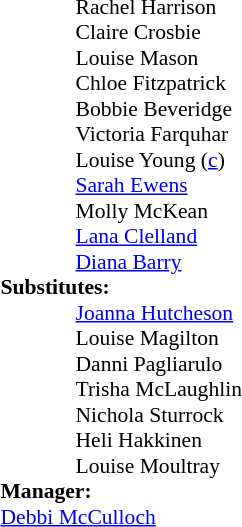<table style="font-size: 90%" cellspacing="0" cellpadding="0" align="center">
<tr>
<th width="25"></th>
<th width="25"></th>
<th width="200"></th>
<th></th>
</tr>
<tr>
<td></td>
<td></td>
<td> Rachel Harrison</td>
</tr>
<tr>
<td></td>
<td></td>
<td> Claire Crosbie</td>
</tr>
<tr>
<td></td>
<td></td>
<td> Louise Mason </td>
</tr>
<tr>
<td></td>
<td></td>
<td> Chloe Fitzpatrick</td>
</tr>
<tr>
<td></td>
<td></td>
<td> Bobbie Beveridge</td>
</tr>
<tr>
<td></td>
<td></td>
<td> Victoria Farquhar</td>
</tr>
<tr>
<td></td>
<td></td>
<td> Louise Young (<a href='#'>c</a>) </td>
</tr>
<tr>
<td></td>
<td></td>
<td> <a href='#'>Sarah Ewens</a> </td>
</tr>
<tr>
<td></td>
<td></td>
<td> Molly McKean</td>
</tr>
<tr>
<td></td>
<td></td>
<td> <a href='#'>Lana Clelland</a></td>
</tr>
<tr>
<td></td>
<td></td>
<td> <a href='#'>Diana Barry</a></td>
</tr>
<tr>
<td colspan="4"><strong>Substitutes:</strong></td>
</tr>
<tr>
<td></td>
<td></td>
<td>  <a href='#'>Joanna Hutcheson</a></td>
</tr>
<tr>
<td></td>
<td></td>
<td> Louise Magilton </td>
</tr>
<tr>
<td></td>
<td></td>
<td> Danni Pagliarulo </td>
</tr>
<tr>
<td></td>
<td></td>
<td> Trisha McLaughlin </td>
</tr>
<tr>
<td></td>
<td></td>
<td>  Nichola Sturrock</td>
</tr>
<tr>
<td></td>
<td></td>
<td> Heli Hakkinen</td>
</tr>
<tr>
<td></td>
<td></td>
<td> Louise Moultray</td>
</tr>
<tr>
<td colspan="4"><strong>Manager:</strong></td>
</tr>
<tr>
<td colspan="4"> <a href='#'>Debbi McCulloch</a></td>
</tr>
</table>
